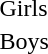<table>
<tr>
<td>Girls</td>
<td valign=top></td>
<td valign=top></td>
<td valign=top></td>
</tr>
<tr>
<td>Boys</td>
<td valign=top></td>
<td valign=top></td>
<td valign=top></td>
</tr>
</table>
